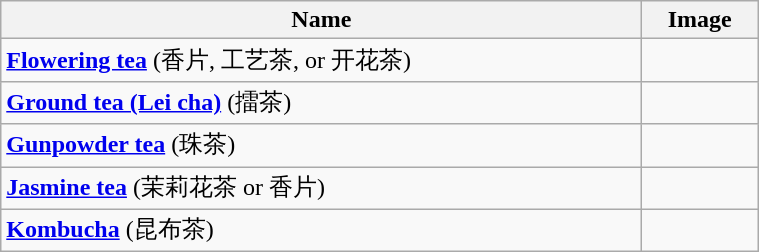<table class="wikitable sortable" style="width:40%;">
<tr>
<th>Name</th>
<th>Image</th>
</tr>
<tr>
<td><strong><a href='#'>Flowering tea</a></strong> (香片, 工艺茶, or 开花茶)</td>
<td></td>
</tr>
<tr>
<td><strong><a href='#'>Ground tea (Lei cha)</a></strong> (擂茶)</td>
<td></td>
</tr>
<tr>
<td><strong><a href='#'>Gunpowder tea</a></strong> (珠茶)</td>
<td></td>
</tr>
<tr>
<td><strong><a href='#'>Jasmine tea</a></strong> (茉莉花茶 or 香片)</td>
<td></td>
</tr>
<tr>
<td><strong><a href='#'>Kombucha</a></strong> (昆布茶)</td>
<td></td>
</tr>
</table>
